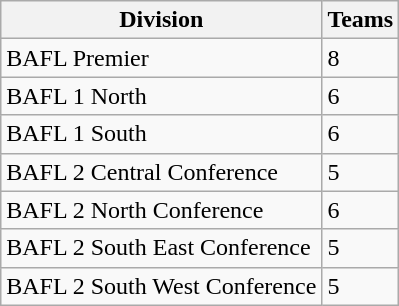<table class="wikitable">
<tr>
<th>Division</th>
<th>Teams</th>
</tr>
<tr>
<td>BAFL Premier</td>
<td>8</td>
</tr>
<tr>
<td>BAFL 1 North</td>
<td>6</td>
</tr>
<tr>
<td>BAFL 1 South</td>
<td>6</td>
</tr>
<tr>
<td>BAFL 2 Central Conference</td>
<td>5</td>
</tr>
<tr>
<td>BAFL 2 North Conference</td>
<td>6</td>
</tr>
<tr>
<td>BAFL 2 South East Conference</td>
<td>5</td>
</tr>
<tr>
<td>BAFL 2 South West Conference</td>
<td>5</td>
</tr>
</table>
